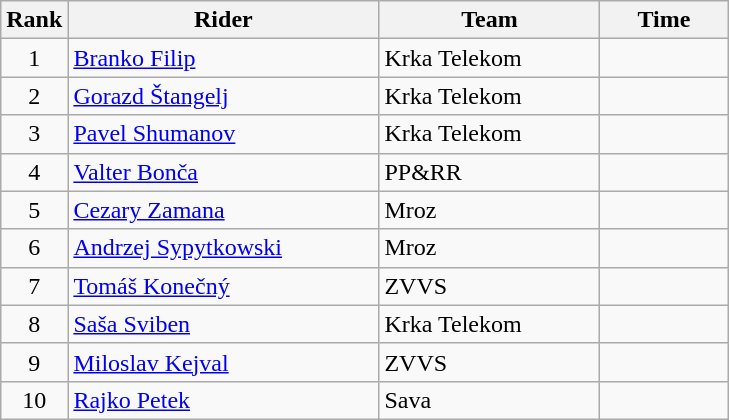<table class="wikitable">
<tr>
<th>Rank</th>
<th>Rider</th>
<th>Team</th>
<th>Time</th>
</tr>
<tr>
<td align=center>1</td>
<td width=200> <a href='#'>Branko Filip</a> </td>
<td width=140>Krka Telekom</td>
<td width=78 align=right></td>
</tr>
<tr>
<td align=center>2</td>
<td> <a href='#'>Gorazd Štangelj</a></td>
<td>Krka Telekom</td>
<td align=right></td>
</tr>
<tr>
<td align=center>3</td>
<td> <a href='#'>Pavel Shumanov</a></td>
<td>Krka Telekom</td>
<td align=right></td>
</tr>
<tr>
<td align=center>4</td>
<td> <a href='#'>Valter Bonča</a></td>
<td>PP&RR</td>
<td align=right></td>
</tr>
<tr>
<td align=center>5</td>
<td> <a href='#'>Cezary Zamana</a></td>
<td>Mroz</td>
<td align=right></td>
</tr>
<tr>
<td align=center>6</td>
<td> <a href='#'>Andrzej Sypytkowski</a></td>
<td>Mroz</td>
<td align=right></td>
</tr>
<tr>
<td align=center>7</td>
<td> <a href='#'>Tomáš Konečný</a></td>
<td>ZVVS</td>
<td align=right></td>
</tr>
<tr>
<td align=center>8</td>
<td> <a href='#'>Saša Sviben</a></td>
<td>Krka Telekom</td>
<td align=right></td>
</tr>
<tr>
<td align=center>9</td>
<td> <a href='#'>Miloslav Kejval</a></td>
<td>ZVVS</td>
<td align=right></td>
</tr>
<tr>
<td align=center>10</td>
<td> <a href='#'>Rajko Petek</a></td>
<td>Sava</td>
<td align=right></td>
</tr>
</table>
